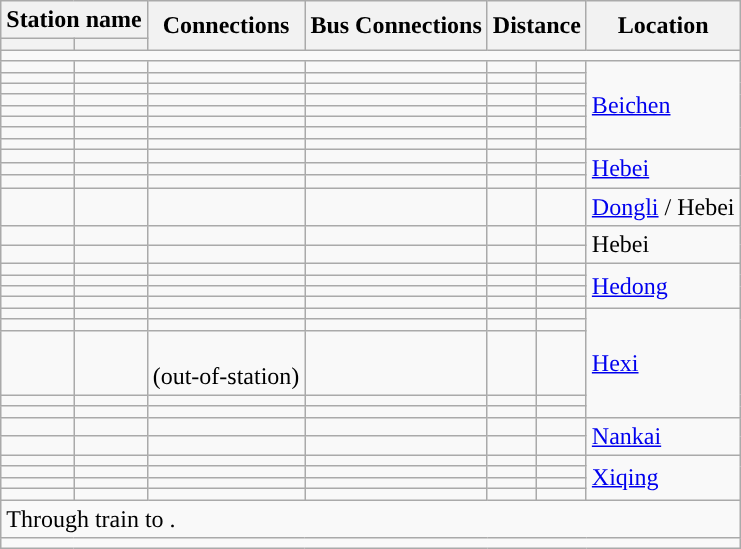<table class="wikitable">
<tr>
<th colspan="2">Station name</th>
<th rowspan="2">Connections</th>
<th rowspan="2">Bus Connections</th>
<th colspan="2" rowspan="2">Distance<br></th>
<th rowspan="2">Location</th>
</tr>
<tr>
<th></th>
<th></th>
</tr>
<tr style="background:#">
<td colspan = "7"></td>
</tr>
<tr>
<td></td>
<td></td>
<td></td>
<td></td>
<td></td>
<td></td>
<td rowspan="8"><a href='#'>Beichen</a></td>
</tr>
<tr>
<td></td>
<td></td>
<td></td>
<td></td>
<td></td>
<td></td>
</tr>
<tr>
<td></td>
<td></td>
<td></td>
<td></td>
<td></td>
<td></td>
</tr>
<tr>
<td></td>
<td></td>
<td></td>
<td></td>
<td></td>
<td></td>
</tr>
<tr>
<td></td>
<td></td>
<td></td>
<td></td>
<td></td>
<td></td>
</tr>
<tr>
<td></td>
<td></td>
<td></td>
<td></td>
<td></td>
<td></td>
</tr>
<tr>
<td></td>
<td></td>
<td></td>
<td></td>
<td></td>
<td></td>
</tr>
<tr>
<td></td>
<td></td>
<td></td>
<td></td>
<td></td>
<td></td>
</tr>
<tr>
<td></td>
<td></td>
<td></td>
<td></td>
<td></td>
<td></td>
<td rowspan="3"><a href='#'>Hebei</a></td>
</tr>
<tr>
<td></td>
<td></td>
<td></td>
<td></td>
<td></td>
<td></td>
</tr>
<tr>
<td></td>
<td></td>
<td></td>
<td></td>
<td></td>
<td></td>
</tr>
<tr>
<td></td>
<td></td>
<td></td>
<td></td>
<td></td>
<td></td>
<td><a href='#'>Dongli</a> / Hebei</td>
</tr>
<tr>
<td></td>
<td></td>
<td></td>
<td></td>
<td></td>
<td></td>
<td rowspan="2">Hebei</td>
</tr>
<tr>
<td></td>
<td></td>
<td></td>
<td></td>
<td></td>
<td></td>
</tr>
<tr>
<td></td>
<td></td>
<td></td>
<td></td>
<td></td>
<td></td>
<td rowspan="4"><a href='#'>Hedong</a></td>
</tr>
<tr>
<td></td>
<td></td>
<td></td>
<td></td>
<td></td>
<td></td>
</tr>
<tr>
<td></td>
<td></td>
<td></td>
<td></td>
<td></td>
<td></td>
</tr>
<tr>
<td></td>
<td></td>
<td></td>
<td></td>
<td></td>
<td></td>
</tr>
<tr>
<td></td>
<td></td>
<td></td>
<td></td>
<td></td>
<td></td>
<td rowspan="5"><a href='#'>Hexi</a></td>
</tr>
<tr>
<td></td>
<td></td>
<td></td>
<td></td>
<td></td>
<td></td>
</tr>
<tr>
<td></td>
<td></td>
<td><br> (out-of-station)</td>
<td></td>
<td></td>
<td></td>
</tr>
<tr>
<td></td>
<td></td>
<td></td>
<td></td>
<td></td>
<td></td>
</tr>
<tr>
<td></td>
<td></td>
<td></td>
<td></td>
<td></td>
<td></td>
</tr>
<tr>
<td></td>
<td></td>
<td></td>
<td></td>
<td></td>
<td></td>
<td rowspan="2"><a href='#'>Nankai</a></td>
</tr>
<tr>
<td></td>
<td></td>
<td></td>
<td></td>
<td></td>
<td></td>
</tr>
<tr>
<td></td>
<td></td>
<td></td>
<td></td>
<td></td>
<td></td>
<td rowspan="4"><a href='#'>Xiqing</a></td>
</tr>
<tr>
<td></td>
<td></td>
<td></td>
<td></td>
<td></td>
<td></td>
</tr>
<tr>
<td></td>
<td></td>
<td></td>
<td></td>
<td></td>
<td></td>
</tr>
<tr>
<td></td>
<td></td>
<td></td>
<td></td>
<td></td>
<td></td>
</tr>
<tr>
<td colspan="7">Through train to .</td>
</tr>
<tr style="background:#">
<td colspan = "7"></td>
</tr>
</table>
